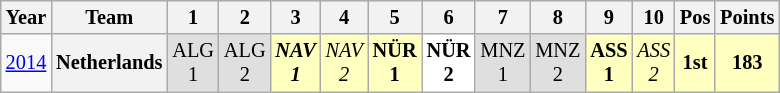<table class="wikitable" style="text-align:center; font-size:85%">
<tr>
<th>Year</th>
<th>Team</th>
<th>1</th>
<th>2</th>
<th>3</th>
<th>4</th>
<th>5</th>
<th>6</th>
<th>7</th>
<th>8</th>
<th>9</th>
<th>10</th>
<th>Pos</th>
<th>Points</th>
</tr>
<tr>
<td><a href='#'>2014</a></td>
<th>Netherlands</th>
<td style="background:#DFDFDF;">ALG<br>1<br></td>
<td style="background:#DFDFDF;">ALG<br>2<br></td>
<td style="background:#FFFFBF;"><strong><em>NAV<br>1</em></strong><br></td>
<td style="background:#FFFFBF;"><em>NAV<br>2</em><br></td>
<td style="background:#FFFFBF;"><strong>NÜR<br>1</strong><br></td>
<td style="background:#FFFFFF;"><strong>NÜR<br>2</strong><br></td>
<td style="background:#DFDFDF;">MNZ<br>1<br></td>
<td style="background:#DFDFDF;">MNZ<br>2<br></td>
<td style="background:#FFFFBF;"><strong>ASS<br>1</strong><br></td>
<td style="background:#FFFFBF;"><em>ASS<br>2</em><br></td>
<td style="background:#FFFFBF;"><strong>1st</strong></td>
<td style="background:#FFFFBF;"><strong>183</strong></td>
</tr>
</table>
